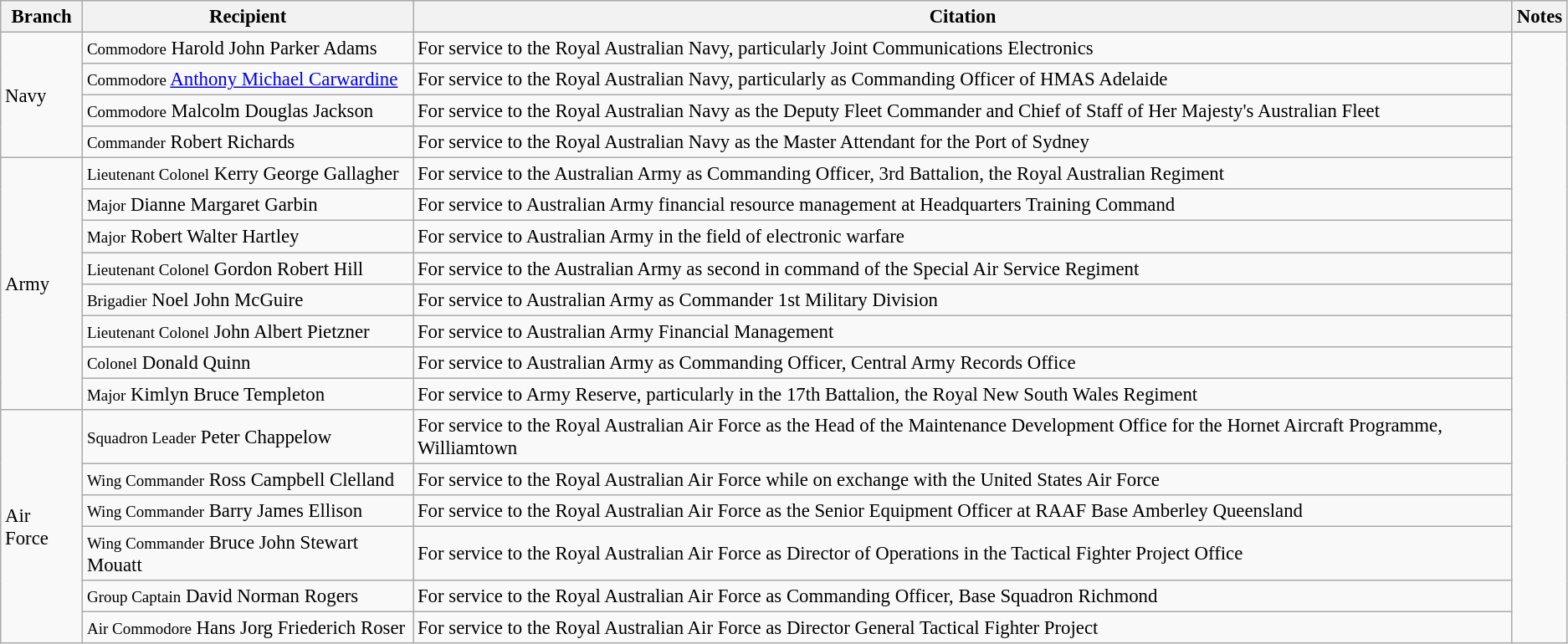<table class="wikitable" style="font-size:95%;">
<tr>
<th>Branch</th>
<th>Recipient</th>
<th>Citation</th>
<th>Notes</th>
</tr>
<tr>
<td rowspan="4">Navy</td>
<td><small>Commodore</small> Harold John Parker Adams</td>
<td>For service to the Royal Australian Navy, particularly Joint Communications Electronics</td>
<td rowspan="18"></td>
</tr>
<tr>
<td><small>Commodore</small> <a href='#'>Anthony Michael Carwardine</a></td>
<td>For service to the Royal Australian Navy, particularly as Commanding Officer of HMAS Adelaide</td>
</tr>
<tr>
<td><small>Commodore</small> Malcolm Douglas Jackson</td>
<td>For service to the Royal Australian Navy as the Deputy Fleet Commander and Chief of Staff of Her Majesty's Australian Fleet</td>
</tr>
<tr>
<td><small>Commander</small> Robert Richards</td>
<td>For service to the Royal Australian Navy as the Master Attendant for the Port of Sydney</td>
</tr>
<tr>
<td rowspan="8">Army</td>
<td><small>Lieutenant Colonel</small> Kerry George Gallagher</td>
<td>For service to the Australian Army as Commanding Officer, 3rd Battalion, the Royal Australian Regiment</td>
</tr>
<tr>
<td><small>Major</small> Dianne Margaret Garbin</td>
<td>For service to Australian Army financial resource management at Headquarters Training Command</td>
</tr>
<tr>
<td><small>Major</small> Robert Walter Hartley</td>
<td>For service to Australian Army in the field of electronic warfare</td>
</tr>
<tr>
<td><small>Lieutenant Colonel</small> Gordon Robert Hill</td>
<td>For service to the Australian Army as second in command of the Special Air Service Regiment</td>
</tr>
<tr>
<td><small>Brigadier</small> Noel John McGuire</td>
<td>For service to Australian Army as Commander 1st Military Division</td>
</tr>
<tr>
<td><small>Lieutenant Colonel</small> John Albert Pietzner</td>
<td>For service to Australian Army Financial Management</td>
</tr>
<tr>
<td><small>Colonel</small> Donald Quinn</td>
<td>For service to Australian Army as Commanding Officer, Central Army Records Office</td>
</tr>
<tr>
<td><small>Major</small> Kimlyn Bruce Templeton</td>
<td>For service to Army Reserve, particularly in the 17th Battalion, the Royal New South Wales Regiment</td>
</tr>
<tr>
<td rowspan="6">Air Force</td>
<td><small>Squadron Leader</small> Peter Chappelow</td>
<td>For service to the Royal Australian Air Force as the Head of the Maintenance Development Office for the Hornet Aircraft Programme, Williamtown</td>
</tr>
<tr>
<td><small>Wing Commander</small> Ross Campbell Clelland</td>
<td>For service to the Royal Australian Air Force while on exchange with the United States Air Force</td>
</tr>
<tr>
<td><small>Wing Commander</small> Barry James Ellison</td>
<td>For service to the Royal Australian Air Force as the Senior Equipment Officer at RAAF Base Amberley Queensland</td>
</tr>
<tr>
<td><small>Wing Commander</small> Bruce John Stewart Mouatt</td>
<td>For service to the Royal Australian Air Force as Director of Operations in the Tactical Fighter Project Office</td>
</tr>
<tr>
<td><small>Group Captain</small> David Norman Rogers</td>
<td>For service to the Royal Australian Air Force as Commanding Officer, Base Squadron Richmond</td>
</tr>
<tr>
<td><small>Air Commodore</small> Hans Jorg Friederich Roser</td>
<td>For service to the Royal Australian Air Force as Director General Tactical Fighter Project</td>
</tr>
</table>
